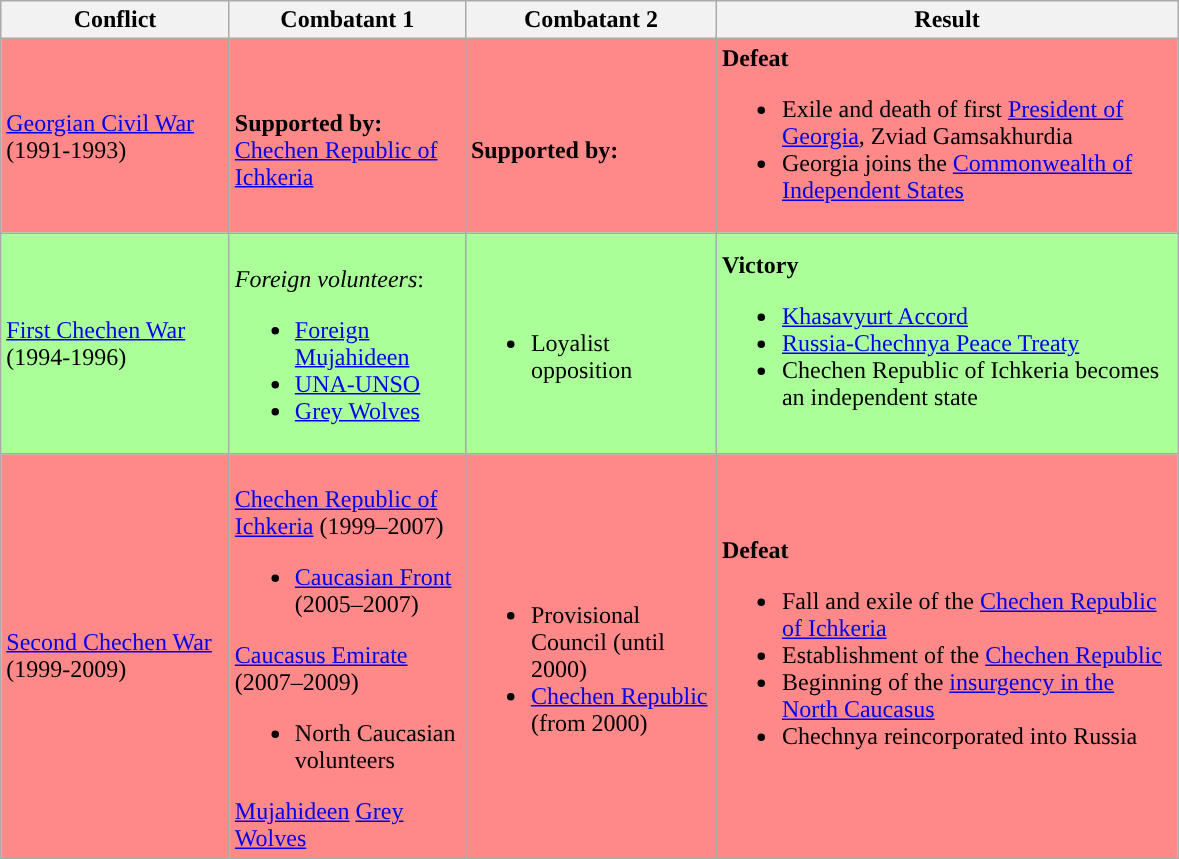<table class="wikitable">
<tr>
<th width="145">Conflict</th>
<th width="150">Combatant 1</th>
<th width="160">Combatant 2</th>
<th width="300">Result</th>
</tr>
<tr style="Background:#F88">
<td><a href='#'>Georgian Civil War</a> (1991-1993)</td>
<td><br><strong>Supported by:</strong><br>
 <a href='#'>Chechen Republic of Ichkeria</a></td>
<td><br><strong>Supported by:</strong>
</td>
<td><strong>Defeat</strong><br><ul><li>Exile and death of first <a href='#'>President of Georgia</a>, Zviad Gamsakhurdia</li><li>Georgia joins the <a href='#'>Commonwealth of Independent States</a></li></ul></td>
</tr>
<tr style="Background:#AF9">
<td><a href='#'>First Chechen War</a> (1994-1996)</td>
<td><br><em>Foreign volunteers</em>:<ul><li> <a href='#'>Foreign Mujahideen</a></li><li> <a href='#'>UNA-UNSO</a></li><li> <a href='#'>Grey Wolves</a></li></ul></td>
<td><br><ul><li> Loyalist opposition</li></ul></td>
<td><strong>Victory</strong><br><ul><li><a href='#'>Khasavyurt Accord</a></li><li><a href='#'>Russia-Chechnya Peace Treaty</a></li><li>Chechen Republic of Ichkeria becomes an independent state</li></ul></td>
</tr>
<tr style="Background:#F88">
<td><a href='#'>Second Chechen War</a><br>(1999-2009)</td>
<td><br> <a href='#'>Chechen Republic of Ichkeria</a> (1999–2007)<ul><li> <a href='#'>Caucasian Front</a> (2005–2007)</li></ul> <a href='#'>Caucasus Emirate</a> (2007–2009)<ul><li>North Caucasian volunteers</li></ul> <a href='#'>Mujahideen</a>
 <a href='#'>Grey Wolves</a></td>
<td><br><ul><li> Provisional Council (until 2000)</li><li> <a href='#'>Chechen Republic</a> (from 2000)</li></ul></td>
<td><strong>Defeat</strong><br><ul><li>Fall and exile of the <a href='#'>Chechen Republic of Ichkeria</a></li><li>Establishment of the <a href='#'>Chechen Republic</a></li><li>Beginning of the <a href='#'>insurgency in the North Caucasus</a></li><li>Chechnya reincorporated into Russia</li></ul></td>
</tr>
</table>
